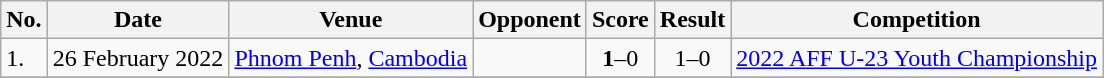<table class="wikitable">
<tr>
<th>No.</th>
<th>Date</th>
<th>Venue</th>
<th>Opponent</th>
<th>Score</th>
<th>Result</th>
<th>Competition</th>
</tr>
<tr>
<td>1.</td>
<td>26 February 2022</td>
<td><a href='#'>Phnom Penh</a>, <a href='#'>Cambodia</a></td>
<td></td>
<td align=center><strong>1</strong>–0</td>
<td align=center>1–0</td>
<td><a href='#'>2022 AFF U-23 Youth Championship</a></td>
</tr>
<tr>
</tr>
</table>
